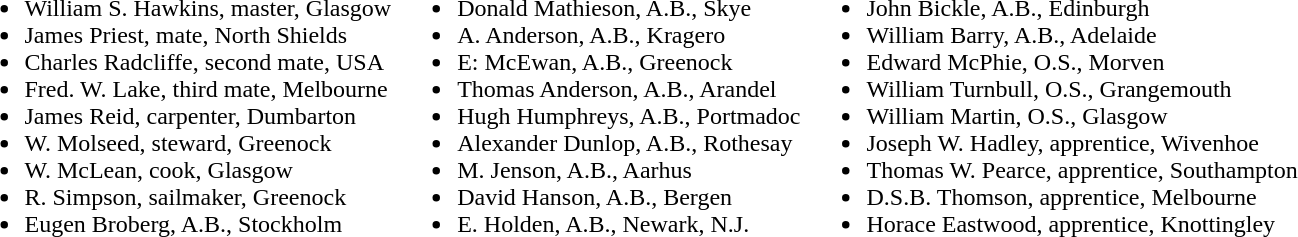<table>
<tr>
<td valign="top"><br><ul><li>William S. Hawkins, master, Glasgow</li><li>James Priest, mate, North Shields</li><li>Charles Radcliffe, second mate, USA</li><li>Fred. W. Lake, third mate, Melbourne</li><li>James Reid, carpenter, Dumbarton</li><li>W. Molseed, steward, Greenock</li><li>W. McLean, cook, Glasgow</li><li>R. Simpson, sailmaker, Greenock</li><li>Eugen Broberg, A.B., Stockholm</li></ul></td>
<td valign="top"><br><ul><li>Donald Mathieson, A.B., Skye</li><li>A. Anderson, A.B., Kragero</li><li>E: McEwan, A.B., Greenock</li><li>Thomas Anderson, A.B., Arandel</li><li>Hugh Humphreys, A.B., Portmadoc</li><li>Alexander Dunlop, A.B., Rothesay</li><li>M. Jenson, A.B., Aarhus</li><li>David Hanson, A.B., Bergen</li><li>E. Holden, A.B., Newark, N.J.</li></ul></td>
<td valign="top"><br><ul><li>John Bickle, A.B., Edinburgh</li><li>William Barry, A.B., Adelaide</li><li>Edward McPhie, O.S., Morven</li><li>William Turnbull, O.S., Grangemouth</li><li>William Martin, O.S., Glasgow</li><li>Joseph W. Hadley, apprentice, Wivenhoe</li><li>Thomas W. Pearce, apprentice, Southampton</li><li>D.S.B. Thomson, apprentice, Melbourne</li><li>Horace Eastwood, apprentice, Knottingley</li></ul></td>
</tr>
</table>
